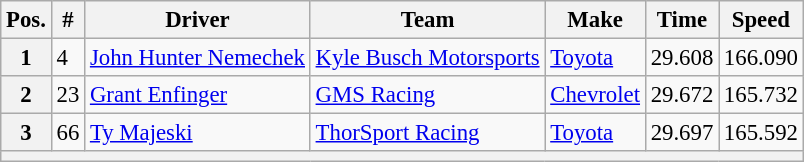<table class="wikitable" style="font-size:95%">
<tr>
<th>Pos.</th>
<th>#</th>
<th>Driver</th>
<th>Team</th>
<th>Make</th>
<th>Time</th>
<th>Speed</th>
</tr>
<tr>
<th>1</th>
<td>4</td>
<td><a href='#'>John Hunter Nemechek</a></td>
<td><a href='#'>Kyle Busch Motorsports</a></td>
<td><a href='#'>Toyota</a></td>
<td>29.608</td>
<td>166.090</td>
</tr>
<tr>
<th>2</th>
<td>23</td>
<td><a href='#'>Grant Enfinger</a></td>
<td><a href='#'>GMS Racing</a></td>
<td><a href='#'>Chevrolet</a></td>
<td>29.672</td>
<td>165.732</td>
</tr>
<tr>
<th>3</th>
<td>66</td>
<td><a href='#'>Ty Majeski</a></td>
<td><a href='#'>ThorSport Racing</a></td>
<td><a href='#'>Toyota</a></td>
<td>29.697</td>
<td>165.592</td>
</tr>
<tr>
<th colspan="7"></th>
</tr>
</table>
